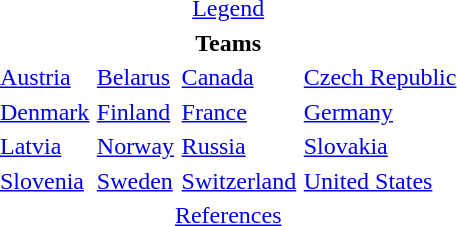<table class="toc" style="padding: 6px; border-spacing: 3px;">
<tr>
<td colspan=4 align=center><a href='#'>Legend</a></td>
</tr>
<tr>
<td colspan=4 align=center><strong>Teams</strong></td>
</tr>
<tr>
<td><a href='#'>Austria</a></td>
<td><a href='#'>Belarus</a></td>
<td><a href='#'>Canada</a></td>
<td><a href='#'>Czech Republic</a></td>
</tr>
<tr>
<td><a href='#'>Denmark</a></td>
<td><a href='#'>Finland</a></td>
<td><a href='#'>France</a></td>
<td><a href='#'>Germany</a></td>
</tr>
<tr>
<td><a href='#'>Latvia</a></td>
<td><a href='#'>Norway</a></td>
<td><a href='#'>Russia</a></td>
<td><a href='#'>Slovakia</a></td>
</tr>
<tr>
<td><a href='#'>Slovenia</a></td>
<td><a href='#'>Sweden</a></td>
<td><a href='#'>Switzerland</a></td>
<td><a href='#'>United States</a></td>
</tr>
<tr>
<td colspan=4 align=center><a href='#'>References</a></td>
</tr>
</table>
